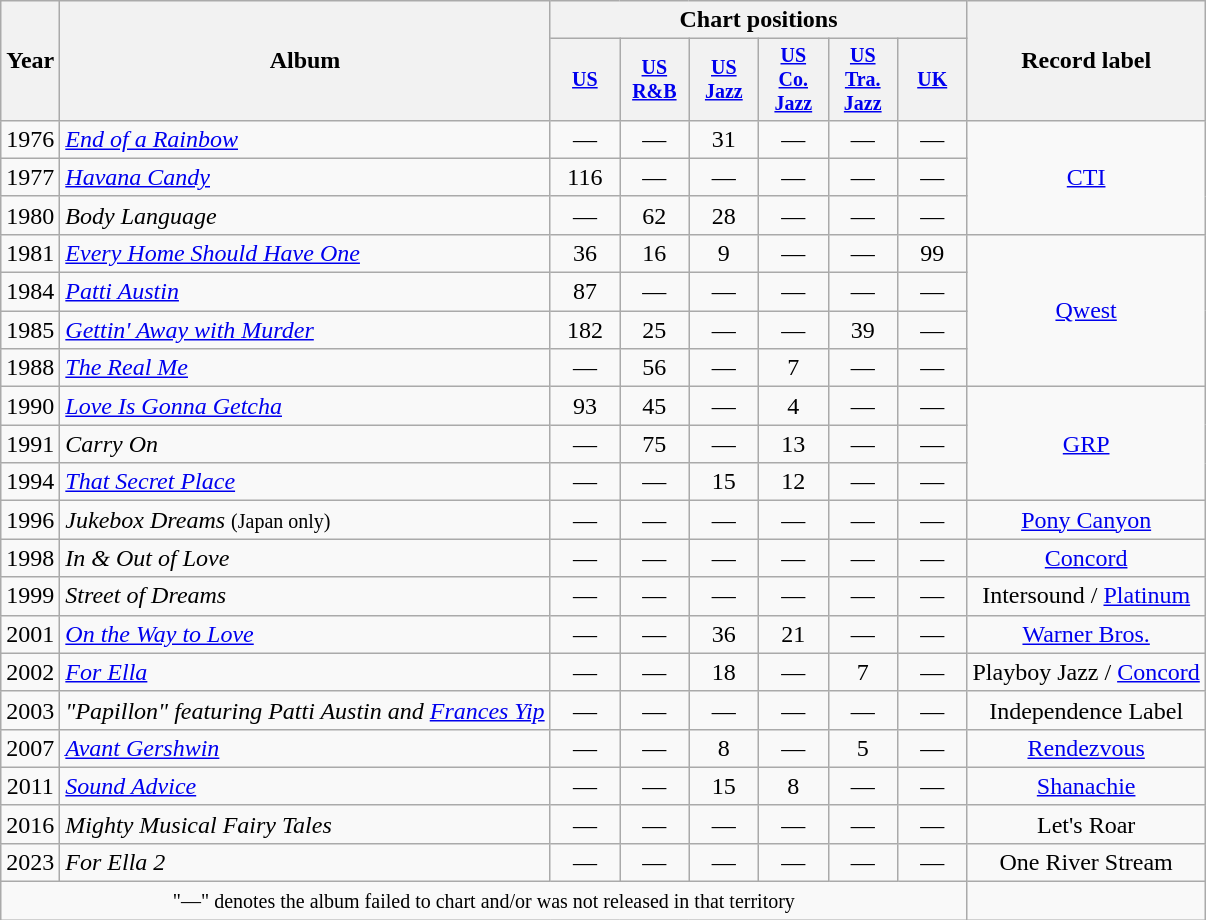<table class="wikitable" style="text-align:center;">
<tr>
<th rowspan="2">Year</th>
<th rowspan="2">Album</th>
<th colspan="6">Chart positions</th>
<th rowspan="2">Record label</th>
</tr>
<tr style="font-size:smaller;">
<th style="width:40px;"><a href='#'>US</a><br></th>
<th style="width:40px;"><a href='#'>US<br>R&B</a><br></th>
<th style="width:40px;"><a href='#'>US<br>Jazz</a><br></th>
<th style="width:40px;"><a href='#'>US<br>Co. Jazz</a><br></th>
<th style="width:40px;"><a href='#'>US<br>Tra. Jazz</a><br></th>
<th style="width:40px;"><a href='#'>UK</a><br></th>
</tr>
<tr>
<td>1976</td>
<td style="text-align:left;"><em><a href='#'>End of a Rainbow</a></em></td>
<td>—</td>
<td>—</td>
<td>31</td>
<td>—</td>
<td>—</td>
<td>—</td>
<td rowspan="3"><a href='#'>CTI</a></td>
</tr>
<tr>
<td>1977</td>
<td style="text-align:left;"><em><a href='#'>Havana Candy</a></em></td>
<td>116</td>
<td>—</td>
<td>—</td>
<td>—</td>
<td>—</td>
<td>—</td>
</tr>
<tr>
<td>1980</td>
<td style="text-align:left;"><em>Body Language</em></td>
<td>—</td>
<td>62</td>
<td>28</td>
<td>—</td>
<td>—</td>
<td>—</td>
</tr>
<tr>
<td>1981</td>
<td style="text-align:left;"><em><a href='#'>Every Home Should Have One</a></em></td>
<td>36</td>
<td>16</td>
<td>9</td>
<td>—</td>
<td>—</td>
<td>99</td>
<td rowspan="4"><a href='#'>Qwest</a></td>
</tr>
<tr>
<td>1984</td>
<td style="text-align:left;"><em><a href='#'>Patti Austin</a></em></td>
<td>87</td>
<td>—</td>
<td>—</td>
<td>—</td>
<td>—</td>
<td>—</td>
</tr>
<tr>
<td>1985</td>
<td style="text-align:left;"><em><a href='#'>Gettin' Away with Murder</a></em></td>
<td>182</td>
<td>25</td>
<td>—</td>
<td>—</td>
<td>39</td>
<td>—</td>
</tr>
<tr>
<td>1988</td>
<td style="text-align:left;"><em><a href='#'>The Real Me</a></em></td>
<td>—</td>
<td>56</td>
<td>—</td>
<td>7</td>
<td>—</td>
<td>—</td>
</tr>
<tr>
<td>1990</td>
<td style="text-align:left;"><em><a href='#'>Love Is Gonna Getcha</a></em></td>
<td>93</td>
<td>45</td>
<td>—</td>
<td>4</td>
<td>—</td>
<td>—</td>
<td rowspan="3"><a href='#'>GRP</a></td>
</tr>
<tr>
<td>1991</td>
<td style="text-align:left;"><em>Carry On</em></td>
<td>—</td>
<td>75</td>
<td>—</td>
<td>13</td>
<td>—</td>
<td>—</td>
</tr>
<tr>
<td>1994</td>
<td style="text-align:left;"><em><a href='#'>That Secret Place</a></em></td>
<td>—</td>
<td>—</td>
<td>15</td>
<td>12</td>
<td>—</td>
<td>—</td>
</tr>
<tr>
<td>1996</td>
<td style="text-align:left;"><em>Jukebox Dreams</em> <small>(Japan only)</small></td>
<td>—</td>
<td>—</td>
<td>—</td>
<td>—</td>
<td>—</td>
<td>—</td>
<td><a href='#'>Pony Canyon</a></td>
</tr>
<tr>
<td>1998</td>
<td style="text-align:left;"><em>In & Out of Love</em></td>
<td>—</td>
<td>—</td>
<td>—</td>
<td>—</td>
<td>—</td>
<td>—</td>
<td><a href='#'>Concord</a></td>
</tr>
<tr>
<td>1999</td>
<td style="text-align:left;"><em>Street of Dreams</em></td>
<td>—</td>
<td>—</td>
<td>—</td>
<td>—</td>
<td>—</td>
<td>—</td>
<td>Intersound / <a href='#'>Platinum</a></td>
</tr>
<tr>
<td>2001</td>
<td style="text-align:left;"><em><a href='#'>On the Way to Love</a></em></td>
<td>—</td>
<td>—</td>
<td>36</td>
<td>21</td>
<td>—</td>
<td>—</td>
<td><a href='#'>Warner Bros.</a></td>
</tr>
<tr>
<td>2002</td>
<td style="text-align:left;"><em><a href='#'>For Ella</a></em></td>
<td>—</td>
<td>—</td>
<td>18</td>
<td>—</td>
<td>7</td>
<td>—</td>
<td>Playboy Jazz / <a href='#'>Concord</a></td>
</tr>
<tr>
<td>2003</td>
<td style="text-align:left;"><em>"Papillon" featuring Patti Austin and <a href='#'>Frances Yip</a></em></td>
<td>—</td>
<td>—</td>
<td>—</td>
<td>—</td>
<td>—</td>
<td>—</td>
<td>Independence Label</td>
</tr>
<tr>
<td>2007</td>
<td style="text-align:left;"><em><a href='#'>Avant Gershwin</a></em></td>
<td>—</td>
<td>—</td>
<td>8</td>
<td>—</td>
<td>5</td>
<td>—</td>
<td><a href='#'>Rendezvous</a></td>
</tr>
<tr>
<td>2011</td>
<td style="text-align:left;"><em><a href='#'>Sound Advice</a></em></td>
<td>—</td>
<td>—</td>
<td>15</td>
<td>8</td>
<td>—</td>
<td>—</td>
<td><a href='#'>Shanachie</a></td>
</tr>
<tr>
<td>2016</td>
<td style="text-align:left;"><em>Mighty Musical Fairy Tales</em></td>
<td>—</td>
<td>—</td>
<td>—</td>
<td>—</td>
<td>—</td>
<td>—</td>
<td>Let's Roar</td>
</tr>
<tr>
<td>2023</td>
<td style="text-align:left;"><em>For Ella 2</em></td>
<td>—</td>
<td>—</td>
<td>—</td>
<td>—</td>
<td>—</td>
<td>—</td>
<td>One River Stream</td>
</tr>
<tr>
<td style="text-align:center;" colspan="8"><small>"—" denotes the album failed to chart and/or was not released in that territory</small></td>
</tr>
</table>
